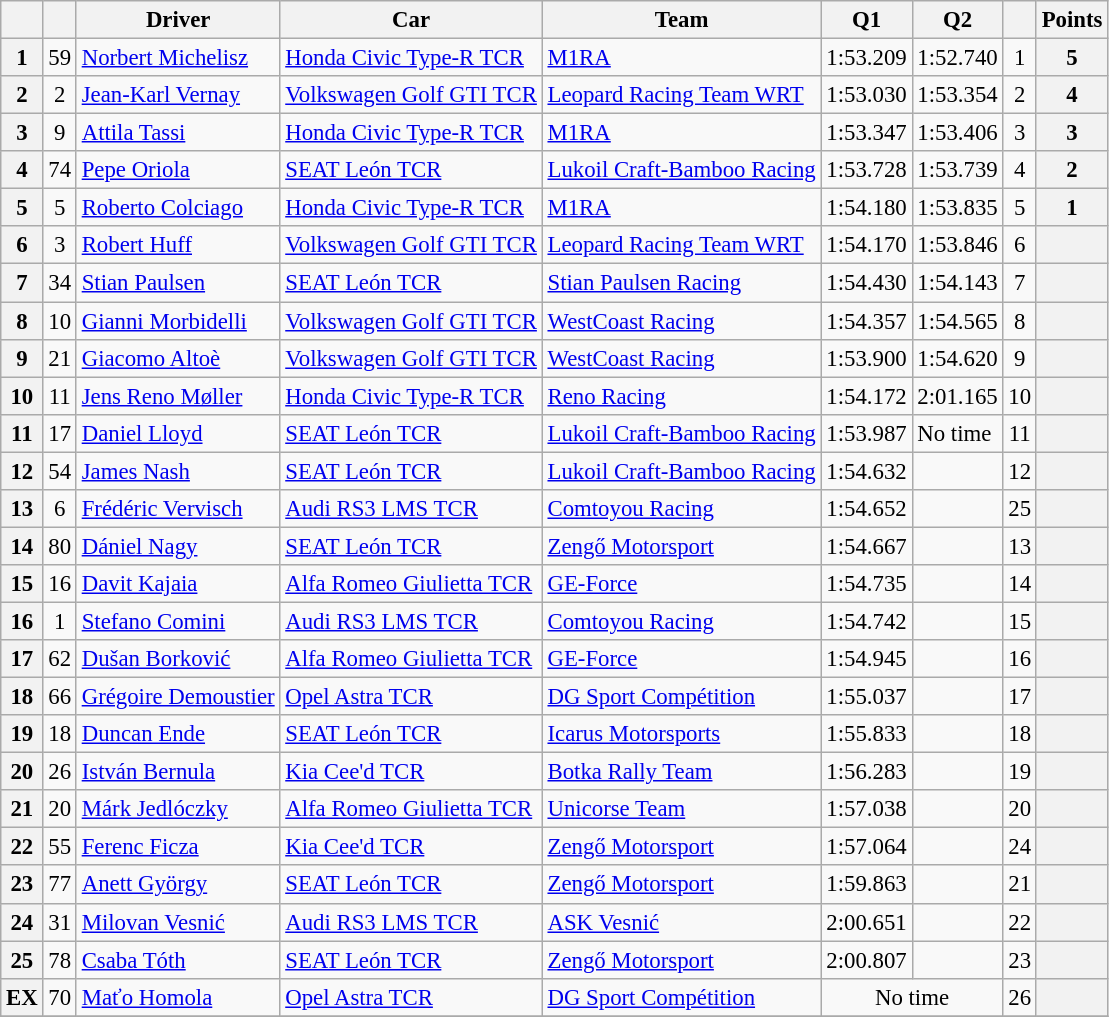<table class="wikitable sortable" style="font-size:95%">
<tr>
<th></th>
<th></th>
<th>Driver</th>
<th>Car</th>
<th>Team</th>
<th>Q1</th>
<th>Q2</th>
<th></th>
<th>Points</th>
</tr>
<tr>
<th>1</th>
<td align=center>59</td>
<td> <a href='#'>Norbert Michelisz</a></td>
<td><a href='#'>Honda Civic Type-R TCR</a></td>
<td> <a href='#'>M1RA</a></td>
<td>1:53.209</td>
<td>1:52.740</td>
<td align=center>1</td>
<th>5</th>
</tr>
<tr>
<th>2</th>
<td align=center>2</td>
<td> <a href='#'>Jean-Karl Vernay</a></td>
<td><a href='#'>Volkswagen Golf GTI TCR</a></td>
<td> <a href='#'>Leopard Racing Team WRT</a></td>
<td>1:53.030</td>
<td>1:53.354</td>
<td align=center>2</td>
<th>4</th>
</tr>
<tr>
<th>3</th>
<td align=center>9</td>
<td> <a href='#'>Attila Tassi</a></td>
<td><a href='#'>Honda Civic Type-R TCR</a></td>
<td> <a href='#'>M1RA</a></td>
<td>1:53.347</td>
<td>1:53.406</td>
<td align=center>3</td>
<th>3</th>
</tr>
<tr>
<th>4</th>
<td align=center>74</td>
<td> <a href='#'>Pepe Oriola</a></td>
<td><a href='#'>SEAT León TCR</a></td>
<td> <a href='#'>Lukoil Craft-Bamboo Racing</a></td>
<td>1:53.728</td>
<td>1:53.739</td>
<td align=center>4</td>
<th>2</th>
</tr>
<tr>
<th>5</th>
<td align=center>5</td>
<td> <a href='#'>Roberto Colciago</a></td>
<td><a href='#'>Honda Civic Type-R TCR</a></td>
<td> <a href='#'>M1RA</a></td>
<td>1:54.180</td>
<td>1:53.835</td>
<td align=center>5</td>
<th>1</th>
</tr>
<tr>
<th>6</th>
<td align=center>3</td>
<td> <a href='#'>Robert Huff</a></td>
<td><a href='#'>Volkswagen Golf GTI TCR</a></td>
<td> <a href='#'>Leopard Racing Team WRT</a></td>
<td>1:54.170</td>
<td>1:53.846</td>
<td align=center>6</td>
<th></th>
</tr>
<tr>
<th>7</th>
<td align=center>34</td>
<td> <a href='#'>Stian Paulsen</a></td>
<td><a href='#'>SEAT León TCR</a></td>
<td> <a href='#'>Stian Paulsen Racing</a></td>
<td>1:54.430</td>
<td>1:54.143</td>
<td align=center>7</td>
<th></th>
</tr>
<tr>
<th>8</th>
<td align=center>10</td>
<td> <a href='#'>Gianni Morbidelli</a></td>
<td><a href='#'>Volkswagen Golf GTI TCR</a></td>
<td> <a href='#'>WestCoast Racing</a></td>
<td>1:54.357</td>
<td>1:54.565</td>
<td align=center>8</td>
<th></th>
</tr>
<tr>
<th>9</th>
<td align=center>21</td>
<td> <a href='#'>Giacomo Altoè</a></td>
<td><a href='#'>Volkswagen Golf GTI TCR</a></td>
<td> <a href='#'>WestCoast Racing</a></td>
<td>1:53.900</td>
<td>1:54.620</td>
<td align=center>9</td>
<th></th>
</tr>
<tr>
<th>10</th>
<td align=center>11</td>
<td> <a href='#'>Jens Reno Møller</a></td>
<td><a href='#'>Honda Civic Type-R TCR</a></td>
<td> <a href='#'>Reno Racing</a></td>
<td>1:54.172</td>
<td>2:01.165</td>
<td align=center>10</td>
<th></th>
</tr>
<tr>
<th>11</th>
<td align=center>17</td>
<td> <a href='#'>Daniel Lloyd</a></td>
<td><a href='#'>SEAT León TCR</a></td>
<td> <a href='#'>Lukoil Craft-Bamboo Racing</a></td>
<td>1:53.987</td>
<td>No time</td>
<td align=center>11</td>
<th></th>
</tr>
<tr>
<th>12</th>
<td align=center>54</td>
<td> <a href='#'>James Nash</a></td>
<td><a href='#'>SEAT León TCR</a></td>
<td> <a href='#'>Lukoil Craft-Bamboo Racing</a></td>
<td>1:54.632</td>
<td></td>
<td align=center>12</td>
<th></th>
</tr>
<tr>
<th>13</th>
<td align=center>6</td>
<td> <a href='#'>Frédéric Vervisch</a></td>
<td><a href='#'>Audi RS3 LMS TCR</a></td>
<td> <a href='#'>Comtoyou Racing</a></td>
<td>1:54.652</td>
<td></td>
<td align=center>25</td>
<th></th>
</tr>
<tr>
<th>14</th>
<td align=center>80</td>
<td> <a href='#'>Dániel Nagy</a></td>
<td><a href='#'>SEAT León TCR</a></td>
<td> <a href='#'>Zengő Motorsport</a></td>
<td>1:54.667</td>
<td></td>
<td align=center>13</td>
<th></th>
</tr>
<tr>
<th>15</th>
<td align=center>16</td>
<td> <a href='#'>Davit Kajaia</a></td>
<td><a href='#'>Alfa Romeo Giulietta TCR</a></td>
<td> <a href='#'>GE-Force</a></td>
<td>1:54.735</td>
<td></td>
<td align=center>14</td>
<th></th>
</tr>
<tr>
<th>16</th>
<td align=center>1</td>
<td> <a href='#'>Stefano Comini</a></td>
<td><a href='#'>Audi RS3 LMS TCR</a></td>
<td> <a href='#'>Comtoyou Racing</a></td>
<td>1:54.742</td>
<td></td>
<td align=center>15</td>
<th></th>
</tr>
<tr>
<th>17</th>
<td align=center>62</td>
<td> <a href='#'>Dušan Borković</a></td>
<td><a href='#'>Alfa Romeo Giulietta TCR</a></td>
<td> <a href='#'>GE-Force</a></td>
<td>1:54.945</td>
<td></td>
<td align=center>16</td>
<th></th>
</tr>
<tr>
<th>18</th>
<td align=center>66</td>
<td> <a href='#'>Grégoire Demoustier</a></td>
<td><a href='#'>Opel Astra TCR</a></td>
<td> <a href='#'>DG Sport Compétition</a></td>
<td>1:55.037</td>
<td></td>
<td align=center>17</td>
<th></th>
</tr>
<tr>
<th>19</th>
<td align=center>18</td>
<td> <a href='#'>Duncan Ende</a></td>
<td><a href='#'>SEAT León TCR</a></td>
<td> <a href='#'>Icarus Motorsports</a></td>
<td>1:55.833</td>
<td></td>
<td align=center>18</td>
<th></th>
</tr>
<tr>
<th>20</th>
<td align=center>26</td>
<td> <a href='#'>István Bernula</a></td>
<td><a href='#'>Kia Cee'd TCR</a></td>
<td> <a href='#'>Botka Rally Team</a></td>
<td>1:56.283</td>
<td></td>
<td align=center>19</td>
<th></th>
</tr>
<tr>
<th>21</th>
<td align=center>20</td>
<td> <a href='#'>Márk Jedlóczky</a></td>
<td><a href='#'>Alfa Romeo Giulietta TCR</a></td>
<td> <a href='#'>Unicorse Team</a></td>
<td>1:57.038</td>
<td></td>
<td align=center>20</td>
<th></th>
</tr>
<tr>
<th>22</th>
<td align=center>55</td>
<td> <a href='#'>Ferenc Ficza</a></td>
<td><a href='#'>Kia Cee'd TCR</a></td>
<td> <a href='#'>Zengő Motorsport</a></td>
<td>1:57.064</td>
<td></td>
<td align=center>24</td>
<th></th>
</tr>
<tr>
<th>23</th>
<td align=center>77</td>
<td> <a href='#'>Anett György</a></td>
<td><a href='#'>SEAT León TCR</a></td>
<td> <a href='#'>Zengő Motorsport</a></td>
<td>1:59.863</td>
<td></td>
<td align=center>21</td>
<th></th>
</tr>
<tr>
<th>24</th>
<td align=center>31</td>
<td> <a href='#'>Milovan Vesnić</a></td>
<td><a href='#'>Audi RS3 LMS TCR</a></td>
<td> <a href='#'>ASK Vesnić</a></td>
<td>2:00.651</td>
<td></td>
<td align=center>22</td>
<th></th>
</tr>
<tr>
<th>25</th>
<td align=center>78</td>
<td> <a href='#'>Csaba Tóth</a></td>
<td><a href='#'>SEAT León TCR</a></td>
<td> <a href='#'>Zengő Motorsport</a></td>
<td>2:00.807</td>
<td></td>
<td align=center>23</td>
<th></th>
</tr>
<tr>
<th>EX</th>
<td align=center>70</td>
<td> <a href='#'>Maťo Homola</a></td>
<td><a href='#'>Opel Astra TCR</a></td>
<td> <a href='#'>DG Sport Compétition</a></td>
<td colspan=2 align=center>No time </td>
<td align=center>26</td>
<th></th>
</tr>
<tr>
</tr>
</table>
